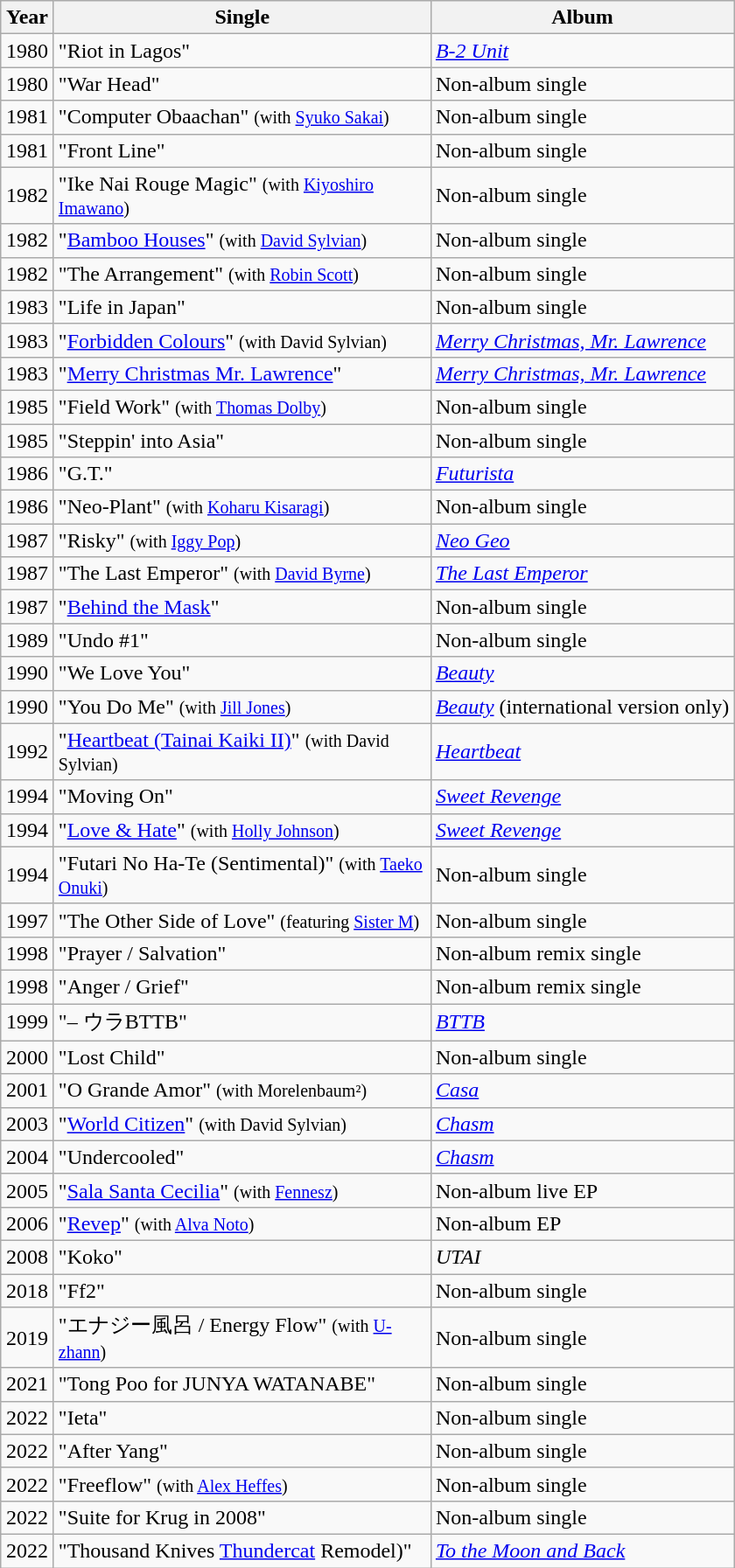<table class="wikitable">
<tr>
<th rowspan="1" width="33">Year</th>
<th rowspan="1" width="280">Single</th>
<th rowspan="1">Album</th>
</tr>
<tr>
<td align="center">1980</td>
<td>"Riot in Lagos"</td>
<td><em><a href='#'>B-2 Unit</a></em></td>
</tr>
<tr>
<td align="center">1980</td>
<td>"War Head"</td>
<td n/a>Non-album single</td>
</tr>
<tr>
<td align="center">1981</td>
<td>"Computer Obaachan" <small>(with <a href='#'>Syuko Sakai</a>)</small></td>
<td n/a>Non-album single</td>
</tr>
<tr>
<td align="center">1981</td>
<td>"Front Line"</td>
<td n/a>Non-album single</td>
</tr>
<tr>
<td align="center">1982</td>
<td>"Ike Nai Rouge Magic" <small>(with <a href='#'>Kiyoshiro Imawano</a>)</small></td>
<td n/a>Non-album single</td>
</tr>
<tr>
<td align="center">1982</td>
<td>"<a href='#'>Bamboo Houses</a>" <small>(with <a href='#'>David Sylvian</a>)</small></td>
<td n/a>Non-album single</td>
</tr>
<tr>
<td align="center">1982</td>
<td>"The Arrangement" <small>(with <a href='#'>Robin Scott</a>)</small></td>
<td n/a>Non-album single</td>
</tr>
<tr>
<td align="center">1983</td>
<td>"Life in Japan"</td>
<td n/a>Non-album single</td>
</tr>
<tr>
<td align="center">1983</td>
<td>"<a href='#'>Forbidden Colours</a>" <small>(with David Sylvian)</small></td>
<td><em><a href='#'>Merry Christmas, Mr. Lawrence</a></em></td>
</tr>
<tr>
<td align="center">1983</td>
<td>"<a href='#'>Merry Christmas Mr. Lawrence</a>"</td>
<td><em><a href='#'>Merry Christmas, Mr. Lawrence</a></em></td>
</tr>
<tr>
<td align="center">1985</td>
<td>"Field Work" <small>(with <a href='#'>Thomas Dolby</a>)</small></td>
<td n/a>Non-album single</td>
</tr>
<tr>
<td align="center">1985</td>
<td>"Steppin' into Asia"</td>
<td n/a>Non-album single</td>
</tr>
<tr>
<td align="center">1986</td>
<td>"G.T."</td>
<td><em><a href='#'>Futurista</a></em></td>
</tr>
<tr>
<td align="center">1986</td>
<td>"Neo-Plant" <small>(with <a href='#'>Koharu Kisaragi</a>)</small></td>
<td n/a>Non-album single</td>
</tr>
<tr>
<td align="center">1987</td>
<td>"Risky" <small>(with <a href='#'>Iggy Pop</a>)</small></td>
<td><em><a href='#'>Neo Geo</a></em></td>
</tr>
<tr>
<td align="center">1987</td>
<td>"The Last Emperor" <small>(with <a href='#'>David Byrne</a>)</small></td>
<td><em><a href='#'>The Last Emperor</a></em></td>
</tr>
<tr>
<td align="center">1987</td>
<td>"<a href='#'>Behind the Mask</a>"</td>
<td n/a>Non-album single</td>
</tr>
<tr>
<td align="center">1989</td>
<td>"Undo #1"</td>
<td n/a>Non-album single</td>
</tr>
<tr>
<td align="center">1990</td>
<td>"We Love You"</td>
<td><em><a href='#'>Beauty</a></em></td>
</tr>
<tr>
<td align="center">1990</td>
<td>"You Do Me" <small>(with <a href='#'>Jill Jones</a>)</small></td>
<td><em><a href='#'>Beauty</a></em> (international version only)</td>
</tr>
<tr>
<td align="center">1992</td>
<td>"<a href='#'>Heartbeat (Tainai Kaiki II)</a>" <small>(with David Sylvian)</small></td>
<td><em><a href='#'>Heartbeat</a></em></td>
</tr>
<tr>
<td align="center">1994</td>
<td>"Moving On"</td>
<td><em><a href='#'>Sweet Revenge</a></em></td>
</tr>
<tr>
<td align="center">1994</td>
<td>"<a href='#'>Love & Hate</a>" <small>(with <a href='#'>Holly Johnson</a>)</small></td>
<td><em><a href='#'>Sweet Revenge</a></em></td>
</tr>
<tr>
<td align="center">1994</td>
<td>"Futari No Ha-Te (Sentimental)" <small>(with <a href='#'>Taeko Onuki</a>)</small></td>
<td n/a>Non-album single</td>
</tr>
<tr>
<td align="center">1997</td>
<td>"The Other Side of Love" <small>(featuring <a href='#'>Sister M</a>)</small></td>
<td n/a>Non-album single</td>
</tr>
<tr>
<td align="center">1998</td>
<td>"Prayer / Salvation"</td>
<td n/a>Non-album remix single</td>
</tr>
<tr>
<td align="center">1998</td>
<td>"Anger / Grief"</td>
<td n/a>Non-album remix single</td>
</tr>
<tr>
<td align="center">1999</td>
<td>"– ウラBTTB"</td>
<td><em><a href='#'>BTTB</a></em></td>
</tr>
<tr>
<td align="center">2000</td>
<td>"Lost Child"</td>
<td n/a>Non-album single</td>
</tr>
<tr>
<td align="center">2001</td>
<td>"O Grande Amor" <small> (with Morelenbaum²)</small></td>
<td><em><a href='#'>Casa</a></em></td>
</tr>
<tr>
<td align="center">2003</td>
<td>"<a href='#'>World Citizen</a>" <small>(with David Sylvian)</small></td>
<td><em><a href='#'>Chasm</a></em></td>
</tr>
<tr>
<td align="center">2004</td>
<td>"Undercooled"</td>
<td><em><a href='#'>Chasm</a></em></td>
</tr>
<tr>
<td align="center">2005</td>
<td>"<a href='#'>Sala Santa Cecilia</a>" <small>(with <a href='#'>Fennesz</a>)</small></td>
<td n/a>Non-album live EP</td>
</tr>
<tr>
<td align="center">2006</td>
<td>"<a href='#'>Revep</a>" <small>(with <a href='#'>Alva Noto</a>)</small></td>
<td n/a>Non-album EP</td>
</tr>
<tr>
<td align="center">2008</td>
<td>"Koko"</td>
<td><em>UTAI</em></td>
</tr>
<tr>
<td align="center">2018</td>
<td>"Ff2"</td>
<td n/a>Non-album single</td>
</tr>
<tr>
<td align="center">2019</td>
<td>"エナジー風呂 / Energy Flow" <small>(with <a href='#'>U-zhann</a>)</small></td>
<td n/a>Non-album single</td>
</tr>
<tr>
<td align="center">2021</td>
<td>"Tong Poo for JUNYA WATANABE"</td>
<td n/a>Non-album single</td>
</tr>
<tr>
<td align="center">2022</td>
<td>"Ieta"</td>
<td n/a>Non-album single</td>
</tr>
<tr>
<td align="center">2022</td>
<td>"After Yang"</td>
<td n/a>Non-album single</td>
</tr>
<tr>
<td align="center">2022</td>
<td>"Freeflow" <small>(with <a href='#'>Alex Heffes</a>)</small></td>
<td n/a>Non-album single</td>
</tr>
<tr>
<td align="center">2022</td>
<td>"Suite for Krug in 2008"</td>
<td n/a>Non-album single</td>
</tr>
<tr>
<td align="center">2022</td>
<td>"Thousand Knives <a href='#'>Thundercat</a> Remodel)"</td>
<td><em><a href='#'>To the Moon and Back</a></em></td>
</tr>
</table>
